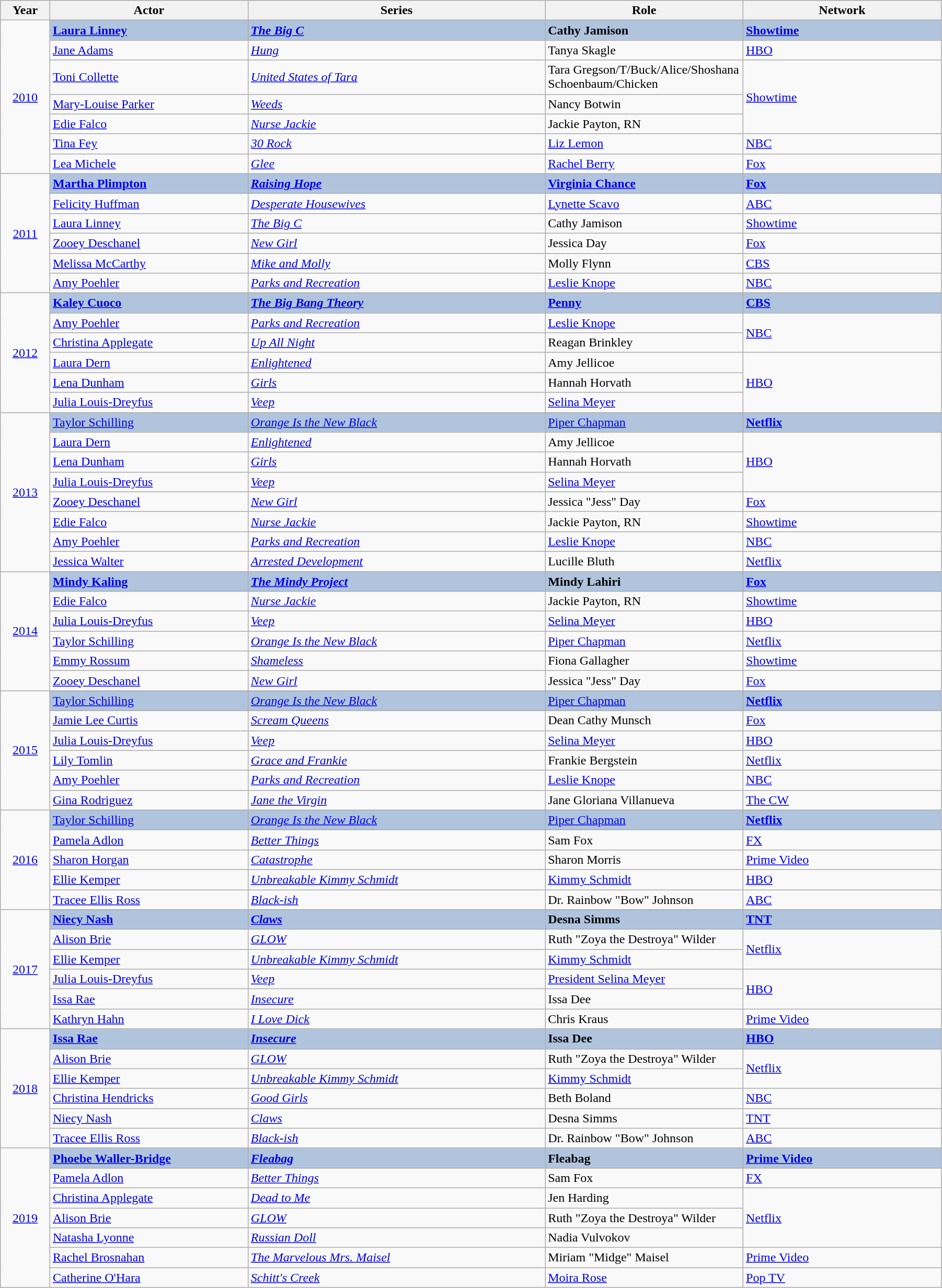<table class="wikitable" width="95%" cellpadding="5">
<tr>
<th width="5%">Year</th>
<th width="20%">Actor</th>
<th width="30%">Series</th>
<th width="20%">Role</th>
<th width="20%">Network</th>
</tr>
<tr>
<td rowspan="7" style="text-align:center;"><a href='#'>2010</a></td>
<td style="background:#B0C4DE;"><strong><a href='#'>Laura Linney</a></strong></td>
<td style="background:#B0C4DE;"><strong><em><a href='#'>The Big C</a></em></strong></td>
<td style="background:#B0C4DE;"><strong>Cathy Jamison</strong></td>
<td style="background:#B0C4DE;"><strong><a href='#'>Showtime</a></strong></td>
</tr>
<tr>
<td><a href='#'>Jane Adams</a></td>
<td><em><a href='#'>Hung</a></em></td>
<td>Tanya Skagle</td>
<td><a href='#'>HBO</a></td>
</tr>
<tr>
<td><a href='#'>Toni Collette</a></td>
<td><em><a href='#'>United States of Tara</a></em></td>
<td>Tara Gregson/T/Buck/Alice/Shoshana Schoenbaum/Chicken</td>
<td rowspan="3"><a href='#'>Showtime</a></td>
</tr>
<tr>
<td><a href='#'>Mary-Louise Parker</a></td>
<td><em><a href='#'>Weeds</a></em></td>
<td>Nancy Botwin</td>
</tr>
<tr>
<td><a href='#'>Edie Falco</a></td>
<td><em><a href='#'>Nurse Jackie</a></em></td>
<td>Jackie Payton, RN</td>
</tr>
<tr>
<td><a href='#'>Tina Fey</a></td>
<td><em><a href='#'>30 Rock</a></em></td>
<td><a href='#'>Liz Lemon</a></td>
<td><a href='#'>NBC</a></td>
</tr>
<tr>
<td><a href='#'>Lea Michele</a></td>
<td><em><a href='#'>Glee</a></em></td>
<td><a href='#'>Rachel Berry</a></td>
<td><a href='#'>Fox</a></td>
</tr>
<tr>
<td rowspan="6" style="text-align:center;"><a href='#'>2011</a></td>
<td style="background:#B0C4DE;"><strong><a href='#'>Martha Plimpton</a></strong></td>
<td style="background:#B0C4DE;"><strong><em><a href='#'>Raising Hope</a></em></strong></td>
<td style="background:#B0C4DE;"><strong><a href='#'>Virginia Chance</a></strong></td>
<td style="background:#B0C4DE;"><strong><a href='#'>Fox</a></strong></td>
</tr>
<tr>
<td><a href='#'>Felicity Huffman</a></td>
<td><em><a href='#'>Desperate Housewives</a></em></td>
<td><a href='#'>Lynette Scavo</a></td>
<td><a href='#'>ABC</a></td>
</tr>
<tr>
<td><a href='#'>Laura Linney</a></td>
<td><em><a href='#'>The Big C</a></em></td>
<td>Cathy Jamison</td>
<td><a href='#'>Showtime</a></td>
</tr>
<tr>
<td><a href='#'>Zooey Deschanel</a></td>
<td><em><a href='#'>New Girl</a></em></td>
<td>Jessica Day</td>
<td><a href='#'>Fox</a></td>
</tr>
<tr>
<td><a href='#'>Melissa McCarthy</a></td>
<td><em><a href='#'>Mike and Molly</a></em></td>
<td>Molly Flynn</td>
<td><a href='#'>CBS</a></td>
</tr>
<tr>
<td><a href='#'>Amy Poehler</a></td>
<td><em><a href='#'>Parks and Recreation</a></em></td>
<td><a href='#'>Leslie Knope</a></td>
<td><a href='#'>NBC</a></td>
</tr>
<tr>
<td rowspan="6" style="text-align:center;"><a href='#'>2012</a></td>
<td style="background:#B0C4DE;"><strong><a href='#'>Kaley Cuoco</a></strong></td>
<td style="background:#B0C4DE;"><strong><em><a href='#'>The Big Bang Theory</a></em></strong></td>
<td style="background:#B0C4DE;"><strong><a href='#'>Penny</a></strong></td>
<td style="background:#B0C4DE;"><strong><a href='#'>CBS</a></strong></td>
</tr>
<tr>
<td><a href='#'>Amy Poehler</a></td>
<td><em><a href='#'>Parks and Recreation</a></em></td>
<td><a href='#'>Leslie Knope</a></td>
<td rowspan="2"><a href='#'>NBC</a></td>
</tr>
<tr>
<td><a href='#'>Christina Applegate</a></td>
<td><em><a href='#'>Up All Night</a></em></td>
<td>Reagan Brinkley</td>
</tr>
<tr>
<td><a href='#'>Laura Dern</a></td>
<td><em><a href='#'>Enlightened</a></em></td>
<td>Amy Jellicoe</td>
<td rowspan="3"><a href='#'>HBO</a></td>
</tr>
<tr>
<td><a href='#'>Lena Dunham</a></td>
<td><em><a href='#'>Girls</a></em></td>
<td>Hannah Horvath</td>
</tr>
<tr>
<td><a href='#'>Julia Louis-Dreyfus</a></td>
<td><em><a href='#'>Veep</a></em></td>
<td><a href='#'>Selina Meyer</a></td>
</tr>
<tr>
<td rowspan="8" style="text-align:center;"><a href='#'>2013</a></td>
<td style="background:#B0C4DE;"><a href='#'>Taylor Schilling</a></td>
<td style="background:#B0C4DE;"><em><a href='#'>Orange Is the New Black</a></em></td>
<td style="background:#B0C4DE;"><a href='#'>Piper Chapman</a></td>
<td style="background:#B0C4DE;"><strong><a href='#'>Netflix</a></strong></td>
</tr>
<tr>
<td><a href='#'>Laura Dern</a></td>
<td><em><a href='#'>Enlightened</a></em></td>
<td>Amy Jellicoe</td>
<td rowspan="3"><a href='#'>HBO</a></td>
</tr>
<tr>
<td><a href='#'>Lena Dunham</a></td>
<td><em><a href='#'>Girls</a></em></td>
<td>Hannah Horvath</td>
</tr>
<tr>
<td><a href='#'>Julia Louis-Dreyfus</a></td>
<td><em><a href='#'>Veep</a></em></td>
<td><a href='#'>Selina Meyer</a></td>
</tr>
<tr>
<td><a href='#'>Zooey Deschanel</a></td>
<td><em><a href='#'>New Girl</a></em></td>
<td>Jessica "Jess" Day</td>
<td><a href='#'>Fox</a></td>
</tr>
<tr>
<td><a href='#'>Edie Falco</a></td>
<td><em><a href='#'>Nurse Jackie</a></em></td>
<td>Jackie Payton, RN</td>
<td><a href='#'>Showtime</a></td>
</tr>
<tr>
<td><a href='#'>Amy Poehler</a></td>
<td><em><a href='#'>Parks and Recreation</a></em></td>
<td><a href='#'>Leslie Knope</a></td>
<td><a href='#'>NBC</a></td>
</tr>
<tr>
<td><a href='#'>Jessica Walter</a></td>
<td><em><a href='#'>Arrested Development</a></em></td>
<td>Lucille Bluth</td>
<td><a href='#'>Netflix</a></td>
</tr>
<tr>
<td rowspan="6" style="text-align:center;"><a href='#'>2014</a></td>
<td style="background:#B0C4DE;"><strong><a href='#'>Mindy Kaling</a></strong></td>
<td style="background:#B0C4DE;"><strong><em><a href='#'>The Mindy Project</a></em></strong></td>
<td style="background:#B0C4DE;"><strong>Mindy Lahiri </strong></td>
<td style="background:#B0C4DE;"><strong><a href='#'>Fox</a></strong></td>
</tr>
<tr>
<td><a href='#'>Edie Falco</a></td>
<td><em><a href='#'>Nurse Jackie</a></em></td>
<td>Jackie Payton, RN</td>
<td><a href='#'>Showtime</a></td>
</tr>
<tr>
<td><a href='#'>Julia Louis-Dreyfus</a></td>
<td><em><a href='#'>Veep</a></em></td>
<td><a href='#'>Selina Meyer</a></td>
<td><a href='#'>HBO</a></td>
</tr>
<tr>
<td><a href='#'>Taylor Schilling</a></td>
<td><em><a href='#'>Orange Is the New Black</a></em></td>
<td><a href='#'>Piper Chapman</a></td>
<td><a href='#'>Netflix</a></td>
</tr>
<tr>
<td><a href='#'>Emmy Rossum</a></td>
<td><em><a href='#'>Shameless</a></em></td>
<td>Fiona Gallagher</td>
<td><a href='#'>Showtime</a></td>
</tr>
<tr>
<td><a href='#'>Zooey Deschanel</a></td>
<td><em><a href='#'>New Girl</a></em></td>
<td>Jessica "Jess" Day</td>
<td><a href='#'>Fox</a></td>
</tr>
<tr>
<td rowspan="6" style="text-align:center;"><a href='#'>2015</a></td>
<td style="background:#B0C4DE;"><a href='#'>Taylor Schilling</a></td>
<td style="background:#B0C4DE;"><em><a href='#'>Orange Is the New Black</a></em></td>
<td style="background:#B0C4DE;"><a href='#'>Piper Chapman</a></td>
<td style="background:#B0C4DE;"><strong><a href='#'>Netflix</a></strong></td>
</tr>
<tr>
<td><a href='#'>Jamie Lee Curtis</a></td>
<td><em><a href='#'>Scream Queens</a></em></td>
<td>Dean Cathy Munsch</td>
<td><a href='#'>Fox</a></td>
</tr>
<tr>
<td><a href='#'>Julia Louis-Dreyfus</a></td>
<td><em><a href='#'>Veep</a></em></td>
<td><a href='#'>Selina Meyer</a></td>
<td><a href='#'>HBO</a></td>
</tr>
<tr>
<td><a href='#'>Lily Tomlin</a></td>
<td><em><a href='#'>Grace and Frankie</a></em></td>
<td>Frankie Bergstein</td>
<td><a href='#'>Netflix</a></td>
</tr>
<tr>
<td><a href='#'>Amy Poehler</a></td>
<td><em><a href='#'>Parks and Recreation</a></em></td>
<td><a href='#'>Leslie Knope</a></td>
<td><a href='#'>NBC</a></td>
</tr>
<tr>
<td><a href='#'>Gina Rodriguez</a></td>
<td><em><a href='#'>Jane the Virgin</a></em></td>
<td>Jane Gloriana Villanueva</td>
<td><a href='#'>The CW</a></td>
</tr>
<tr>
<td rowspan="5" style="text-align:center;"><a href='#'>2016</a></td>
<td style="background:#B0C4DE;"><a href='#'>Taylor Schilling</a></td>
<td style="background:#B0C4DE;"><em><a href='#'>Orange Is the New Black</a></em></td>
<td style="background:#B0C4DE;"><a href='#'>Piper Chapman</a></td>
<td style="background:#B0C4DE;"><strong><a href='#'>Netflix</a></strong></td>
</tr>
<tr>
<td><a href='#'>Pamela Adlon</a></td>
<td><em><a href='#'>Better Things</a></em></td>
<td>Sam Fox</td>
<td><a href='#'>FX</a></td>
</tr>
<tr>
<td><a href='#'>Sharon Horgan</a></td>
<td><em><a href='#'>Catastrophe</a></em></td>
<td>Sharon Morris</td>
<td><a href='#'>Prime Video</a></td>
</tr>
<tr>
<td><a href='#'>Ellie Kemper</a></td>
<td><em><a href='#'>Unbreakable Kimmy Schmidt</a></em></td>
<td><a href='#'>Kimmy Schmidt</a></td>
<td><a href='#'>HBO</a></td>
</tr>
<tr>
<td><a href='#'>Tracee Ellis Ross</a></td>
<td><em><a href='#'>Black-ish</a></em></td>
<td>Dr. Rainbow "Bow" Johnson</td>
<td><a href='#'>ABC</a></td>
</tr>
<tr>
<td rowspan="6" style="text-align:center;"><a href='#'>2017</a><br></td>
<td style="background:#B0C4DE;"><strong><a href='#'>Niecy Nash</a></strong></td>
<td style="background:#B0C4DE;"><strong><em><a href='#'>Claws</a></em></strong></td>
<td style="background:#B0C4DE;"><strong>Desna Simms</strong></td>
<td style="background:#B0C4DE;"><strong><a href='#'>TNT</a></strong></td>
</tr>
<tr>
<td><a href='#'>Alison Brie</a></td>
<td><a href='#'><em>GLOW</em></a></td>
<td>Ruth "Zoya the Destroya" Wilder</td>
<td rowspan="2"><a href='#'>Netflix</a></td>
</tr>
<tr>
<td><a href='#'>Ellie Kemper</a></td>
<td><em><a href='#'>Unbreakable Kimmy Schmidt</a></em></td>
<td><a href='#'>Kimmy Schmidt</a></td>
</tr>
<tr>
<td><a href='#'>Julia Louis-Dreyfus</a></td>
<td><em><a href='#'>Veep</a></em></td>
<td><a href='#'>President Selina Meyer</a></td>
<td rowspan="2"><a href='#'>HBO</a></td>
</tr>
<tr>
<td><a href='#'>Issa Rae</a></td>
<td><em><a href='#'>Insecure</a></em></td>
<td>Issa Dee</td>
</tr>
<tr>
<td><a href='#'>Kathryn Hahn</a></td>
<td><em><a href='#'>I Love Dick</a></em></td>
<td>Chris Kraus</td>
<td><a href='#'>Prime Video</a></td>
</tr>
<tr>
<td rowspan="6" style="text-align:center;"><a href='#'>2018</a><br></td>
<td style="background:#B0C4DE;"><strong><a href='#'>Issa Rae</a></strong></td>
<td style="background:#B0C4DE;"><strong><em><a href='#'>Insecure</a></em></strong></td>
<td style="background:#B0C4DE;"><strong>Issa Dee</strong></td>
<td style="background:#B0C4DE;"><strong><a href='#'>HBO</a></strong></td>
</tr>
<tr>
<td><a href='#'>Alison Brie</a></td>
<td><em><a href='#'>GLOW</a></em></td>
<td>Ruth "Zoya the Destroya" Wilder</td>
<td rowspan="2"><a href='#'>Netflix</a></td>
</tr>
<tr>
<td><a href='#'>Ellie Kemper</a></td>
<td><em><a href='#'>Unbreakable Kimmy Schmidt</a></em></td>
<td><a href='#'>Kimmy Schmidt</a></td>
</tr>
<tr>
<td><a href='#'>Christina Hendricks</a></td>
<td><em><a href='#'>Good Girls</a></em></td>
<td>Beth Boland</td>
<td><a href='#'>NBC</a></td>
</tr>
<tr>
<td><a href='#'>Niecy Nash</a></td>
<td><em><a href='#'>Claws</a></em></td>
<td>Desna Simms</td>
<td><a href='#'>TNT</a></td>
</tr>
<tr>
<td><a href='#'>Tracee Ellis Ross</a></td>
<td><em><a href='#'>Black-ish</a></em></td>
<td>Dr. Rainbow "Bow" Johnson</td>
<td><a href='#'>ABC</a></td>
</tr>
<tr>
<td rowspan="7" style="text-align:center;"><a href='#'>2019</a><br></td>
<td style="background:#B0C4DE;"><strong><a href='#'>Phoebe Waller-Bridge</a></strong></td>
<td style="background:#B0C4DE;"><strong><em><a href='#'>Fleabag</a></em></strong></td>
<td style="background:#B0C4DE;"><strong>Fleabag</strong></td>
<td style="background:#B0C4DE;"><strong><a href='#'>Prime Video</a></strong></td>
</tr>
<tr>
<td><a href='#'>Pamela Adlon</a></td>
<td><em><a href='#'>Better Things</a></em></td>
<td>Sam Fox</td>
<td><a href='#'>FX</a></td>
</tr>
<tr>
<td><a href='#'>Christina Applegate</a></td>
<td><em><a href='#'>Dead to Me</a></em></td>
<td>Jen Harding</td>
<td rowspan="3"><a href='#'>Netflix</a></td>
</tr>
<tr>
<td><a href='#'>Alison Brie</a></td>
<td><em><a href='#'>GLOW</a></em></td>
<td>Ruth "Zoya the Destroya" Wilder</td>
</tr>
<tr>
<td><a href='#'>Natasha Lyonne</a></td>
<td><em><a href='#'>Russian Doll</a></em></td>
<td>Nadia Vulvokov</td>
</tr>
<tr>
<td><a href='#'>Rachel Brosnahan</a></td>
<td><em><a href='#'>The Marvelous Mrs. Maisel</a></em></td>
<td>Miriam "Midge" Maisel</td>
<td><a href='#'>Prime Video</a></td>
</tr>
<tr>
<td><a href='#'>Catherine O'Hara</a></td>
<td><em><a href='#'>Schitt's Creek</a></em></td>
<td><a href='#'>Moira Rose</a></td>
<td><a href='#'>Pop TV</a></td>
</tr>
</table>
